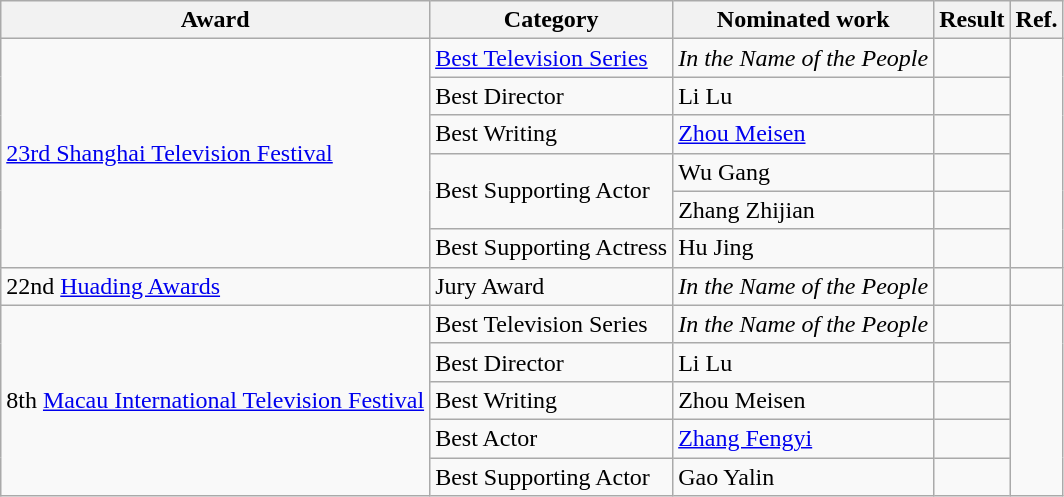<table class="wikitable">
<tr>
<th>Award</th>
<th>Category</th>
<th>Nominated work</th>
<th>Result</th>
<th>Ref.</th>
</tr>
<tr>
<td rowspan=6><a href='#'>23rd Shanghai Television Festival</a></td>
<td><a href='#'>Best Television Series</a></td>
<td><em>In the Name of the People</em></td>
<td></td>
<td rowspan=6></td>
</tr>
<tr>
<td>Best Director</td>
<td>Li Lu</td>
<td></td>
</tr>
<tr>
<td>Best Writing</td>
<td><a href='#'>Zhou Meisen</a></td>
<td></td>
</tr>
<tr>
<td rowspan=2>Best Supporting Actor</td>
<td>Wu Gang</td>
<td></td>
</tr>
<tr>
<td>Zhang Zhijian</td>
<td></td>
</tr>
<tr>
<td>Best Supporting Actress</td>
<td>Hu Jing</td>
<td></td>
</tr>
<tr>
<td rowspan=1>22nd <a href='#'>Huading Awards</a></td>
<td>Jury Award</td>
<td><em>In the Name of the People</em></td>
<td></td>
<td></td>
</tr>
<tr>
<td rowspan=5>8th <a href='#'>Macau International Television Festival</a></td>
<td>Best Television Series</td>
<td><em>In the Name of the People</em></td>
<td></td>
<td rowspan=5></td>
</tr>
<tr>
<td>Best Director</td>
<td>Li Lu</td>
<td></td>
</tr>
<tr>
<td>Best Writing</td>
<td>Zhou Meisen</td>
<td></td>
</tr>
<tr>
<td>Best Actor</td>
<td><a href='#'>Zhang Fengyi</a></td>
<td></td>
</tr>
<tr>
<td>Best Supporting Actor</td>
<td>Gao Yalin</td>
<td></td>
</tr>
</table>
